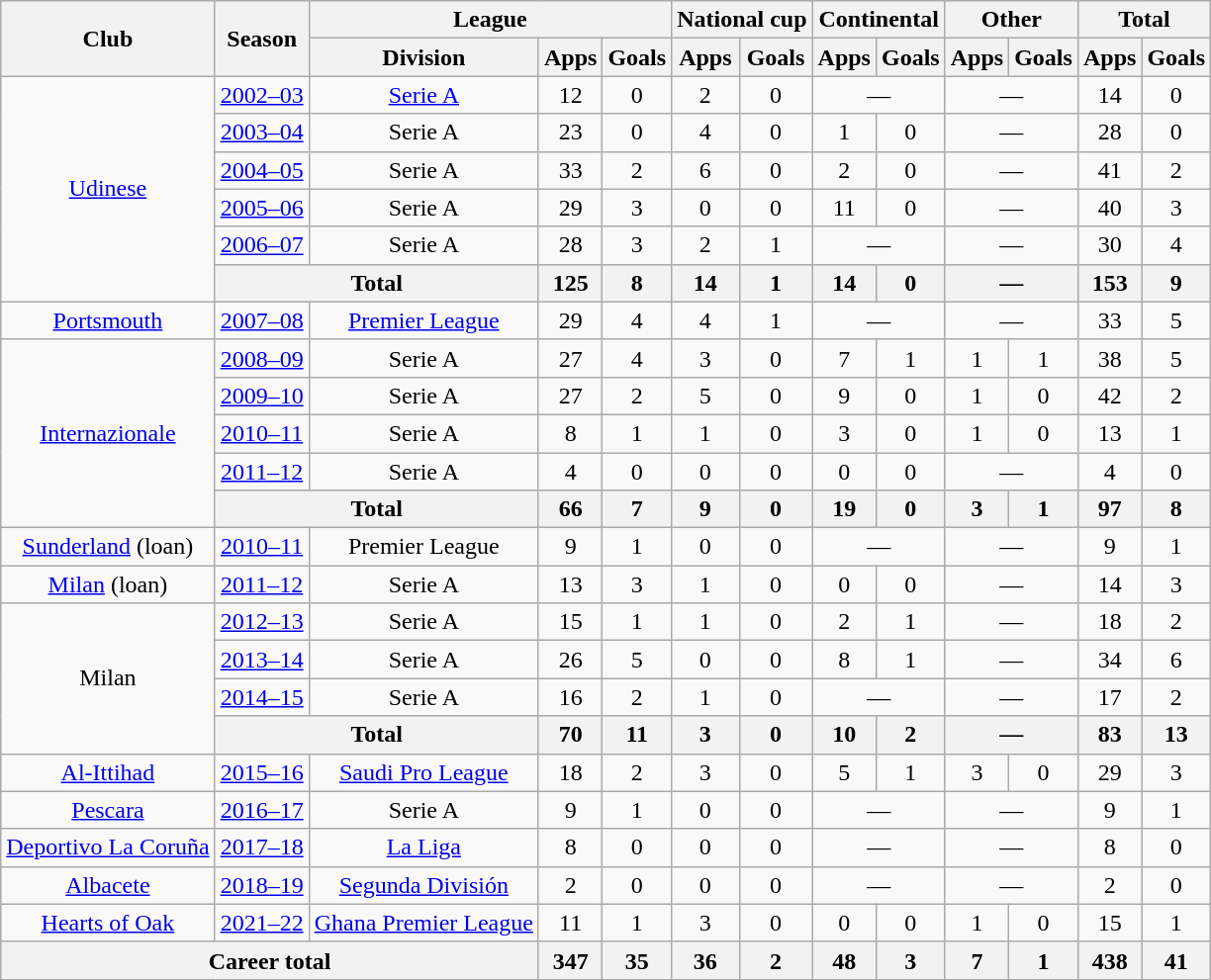<table class="wikitable" style="text-align:center">
<tr>
<th rowspan="2">Club</th>
<th rowspan="2">Season</th>
<th colspan="3">League</th>
<th colspan="2">National cup</th>
<th colspan="2">Continental</th>
<th colspan="2">Other</th>
<th colspan="2">Total</th>
</tr>
<tr>
<th>Division</th>
<th>Apps</th>
<th>Goals</th>
<th>Apps</th>
<th>Goals</th>
<th>Apps</th>
<th>Goals</th>
<th>Apps</th>
<th>Goals</th>
<th>Apps</th>
<th>Goals</th>
</tr>
<tr>
<td rowspan="6"><a href='#'>Udinese</a></td>
<td><a href='#'>2002–03</a></td>
<td><a href='#'>Serie A</a></td>
<td>12</td>
<td>0</td>
<td>2</td>
<td>0</td>
<td colspan="2">—</td>
<td colspan="2">—</td>
<td>14</td>
<td>0</td>
</tr>
<tr>
<td><a href='#'>2003–04</a></td>
<td>Serie A</td>
<td>23</td>
<td>0</td>
<td>4</td>
<td>0</td>
<td>1</td>
<td>0</td>
<td colspan="2">—</td>
<td>28</td>
<td>0</td>
</tr>
<tr>
<td><a href='#'>2004–05</a></td>
<td>Serie A</td>
<td>33</td>
<td>2</td>
<td>6</td>
<td>0</td>
<td>2</td>
<td>0</td>
<td colspan="2">—</td>
<td>41</td>
<td>2</td>
</tr>
<tr>
<td><a href='#'>2005–06</a></td>
<td>Serie A</td>
<td>29</td>
<td>3</td>
<td>0</td>
<td>0</td>
<td>11</td>
<td>0</td>
<td colspan="2">—</td>
<td>40</td>
<td>3</td>
</tr>
<tr>
<td><a href='#'>2006–07</a></td>
<td>Serie A</td>
<td>28</td>
<td>3</td>
<td>2</td>
<td>1</td>
<td colspan="2">—</td>
<td colspan="2">—</td>
<td>30</td>
<td>4</td>
</tr>
<tr>
<th colspan="2">Total</th>
<th>125</th>
<th>8</th>
<th>14</th>
<th>1</th>
<th>14</th>
<th>0</th>
<th colspan="2">—</th>
<th>153</th>
<th>9</th>
</tr>
<tr>
<td><a href='#'>Portsmouth</a></td>
<td><a href='#'>2007–08</a></td>
<td><a href='#'>Premier League</a></td>
<td>29</td>
<td>4</td>
<td>4</td>
<td>1</td>
<td colspan="2">—</td>
<td colspan="2">—</td>
<td>33</td>
<td>5</td>
</tr>
<tr>
<td rowspan="5"><a href='#'>Internazionale</a></td>
<td><a href='#'>2008–09</a></td>
<td>Serie A</td>
<td>27</td>
<td>4</td>
<td>3</td>
<td>0</td>
<td>7</td>
<td>1</td>
<td>1</td>
<td>1</td>
<td>38</td>
<td>5</td>
</tr>
<tr>
<td><a href='#'>2009–10</a></td>
<td>Serie A</td>
<td>27</td>
<td>2</td>
<td>5</td>
<td>0</td>
<td>9</td>
<td>0</td>
<td>1</td>
<td>0</td>
<td>42</td>
<td>2</td>
</tr>
<tr>
<td><a href='#'>2010–11</a></td>
<td>Serie A</td>
<td>8</td>
<td>1</td>
<td>1</td>
<td>0</td>
<td>3</td>
<td>0</td>
<td>1</td>
<td>0</td>
<td>13</td>
<td>1</td>
</tr>
<tr>
<td><a href='#'>2011–12</a></td>
<td>Serie A</td>
<td>4</td>
<td>0</td>
<td>0</td>
<td>0</td>
<td>0</td>
<td>0</td>
<td colspan="2">—</td>
<td>4</td>
<td>0</td>
</tr>
<tr>
<th colspan="2">Total</th>
<th>66</th>
<th>7</th>
<th>9</th>
<th>0</th>
<th>19</th>
<th>0</th>
<th>3</th>
<th>1</th>
<th>97</th>
<th>8</th>
</tr>
<tr>
<td><a href='#'>Sunderland</a> (loan)</td>
<td><a href='#'>2010–11</a></td>
<td>Premier League</td>
<td>9</td>
<td>1</td>
<td>0</td>
<td>0</td>
<td colspan="2">—</td>
<td colspan="2">—</td>
<td>9</td>
<td>1</td>
</tr>
<tr>
<td><a href='#'>Milan</a> (loan)</td>
<td><a href='#'>2011–12</a></td>
<td>Serie A</td>
<td>13</td>
<td>3</td>
<td>1</td>
<td>0</td>
<td>0</td>
<td>0</td>
<td colspan="2">—</td>
<td>14</td>
<td>3</td>
</tr>
<tr>
<td rowspan="4">Milan</td>
<td><a href='#'>2012–13</a></td>
<td>Serie A</td>
<td>15</td>
<td>1</td>
<td>1</td>
<td>0</td>
<td>2</td>
<td>1</td>
<td colspan="2">—</td>
<td>18</td>
<td>2</td>
</tr>
<tr>
<td><a href='#'>2013–14</a></td>
<td>Serie A</td>
<td>26</td>
<td>5</td>
<td>0</td>
<td>0</td>
<td>8</td>
<td>1</td>
<td colspan="2">—</td>
<td>34</td>
<td>6</td>
</tr>
<tr>
<td><a href='#'>2014–15</a></td>
<td>Serie A</td>
<td>16</td>
<td>2</td>
<td>1</td>
<td>0</td>
<td colspan="2">—</td>
<td colspan="2">—</td>
<td>17</td>
<td>2</td>
</tr>
<tr>
<th colspan="2">Total</th>
<th>70</th>
<th>11</th>
<th>3</th>
<th>0</th>
<th>10</th>
<th>2</th>
<th colspan="2">—</th>
<th>83</th>
<th>13</th>
</tr>
<tr>
<td><a href='#'>Al-Ittihad</a></td>
<td><a href='#'>2015–16</a></td>
<td><a href='#'>Saudi Pro League</a></td>
<td>18</td>
<td>2</td>
<td>3</td>
<td>0</td>
<td>5</td>
<td>1</td>
<td>3</td>
<td>0</td>
<td>29</td>
<td>3</td>
</tr>
<tr>
<td><a href='#'>Pescara</a></td>
<td><a href='#'>2016–17</a></td>
<td>Serie A</td>
<td>9</td>
<td>1</td>
<td>0</td>
<td>0</td>
<td colspan="2">—</td>
<td colspan="2">—</td>
<td>9</td>
<td>1</td>
</tr>
<tr>
<td><a href='#'>Deportivo La Coruña</a></td>
<td><a href='#'>2017–18</a></td>
<td><a href='#'>La Liga</a></td>
<td>8</td>
<td>0</td>
<td>0</td>
<td>0</td>
<td colspan="2">—</td>
<td colspan="2">—</td>
<td>8</td>
<td>0</td>
</tr>
<tr>
<td><a href='#'>Albacete</a></td>
<td><a href='#'>2018–19</a></td>
<td><a href='#'>Segunda División</a></td>
<td>2</td>
<td>0</td>
<td>0</td>
<td>0</td>
<td colspan="2">—</td>
<td colspan="2">—</td>
<td>2</td>
<td>0</td>
</tr>
<tr>
<td><a href='#'>Hearts of Oak</a></td>
<td><a href='#'>2021–22</a></td>
<td><a href='#'>Ghana Premier League</a></td>
<td>11</td>
<td>1</td>
<td>3</td>
<td>0</td>
<td>0</td>
<td>0</td>
<td>1</td>
<td>0</td>
<td>15</td>
<td>1</td>
</tr>
<tr>
<th colspan="3">Career total</th>
<th>347</th>
<th>35</th>
<th>36</th>
<th>2</th>
<th>48</th>
<th>3</th>
<th>7</th>
<th>1</th>
<th>438</th>
<th>41</th>
</tr>
</table>
